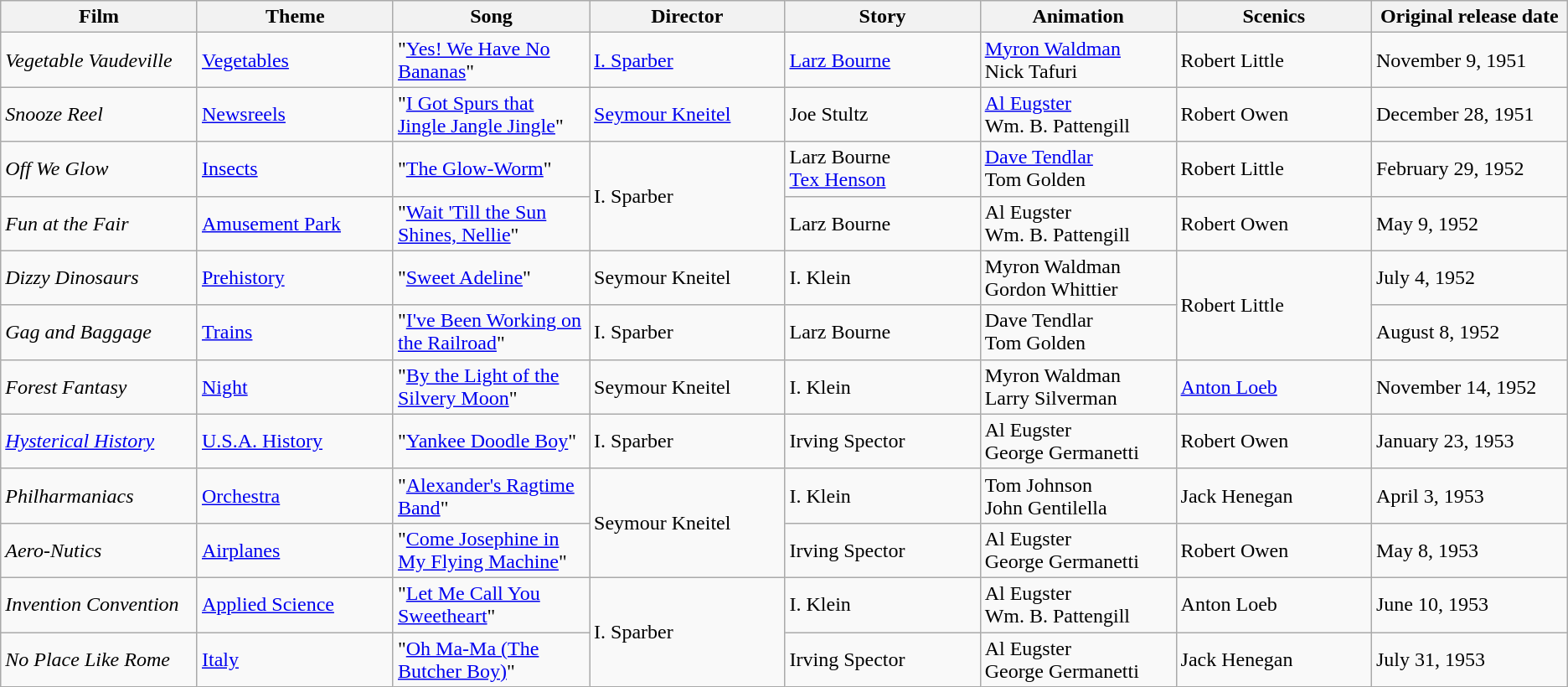<table class="wikitable sortable">
<tr>
<th style="text-align:center; width:150px;">Film</th>
<th style="text-align:center; width:150px;">Theme</th>
<th style="text-align:center; width:150px;">Song</th>
<th style="text-align:center; width:150px;">Director</th>
<th style="text-align:center; width:150px;">Story</th>
<th style="text-align:center; width:150px;">Animation</th>
<th style="text-align:center; width:150px;">Scenics</th>
<th style="text-align:center; width:150px;">Original release date</th>
</tr>
<tr>
<td><em>Vegetable Vaudeville</em></td>
<td><a href='#'>Vegetables</a></td>
<td>"<a href='#'>Yes! We Have No Bananas</a>"</td>
<td><a href='#'>I. Sparber</a></td>
<td><a href='#'>Larz Bourne</a></td>
<td><a href='#'>Myron Waldman</a><br>Nick Tafuri</td>
<td>Robert Little</td>
<td>November 9, 1951</td>
</tr>
<tr>
<td><em>Snooze Reel</em></td>
<td><a href='#'>Newsreels</a></td>
<td>"<a href='#'>I Got Spurs that Jingle Jangle Jingle</a>"</td>
<td><a href='#'>Seymour Kneitel</a></td>
<td>Joe Stultz</td>
<td><a href='#'>Al Eugster</a><br>Wm. B. Pattengill</td>
<td>Robert Owen</td>
<td>December 28, 1951</td>
</tr>
<tr>
<td><em>Off We Glow</em></td>
<td><a href='#'>Insects</a></td>
<td>"<a href='#'>The Glow-Worm</a>"</td>
<td "align="center" rowspan="2">I. Sparber</td>
<td>Larz Bourne<br><a href='#'>Tex Henson</a></td>
<td><a href='#'>Dave Tendlar</a><br>Tom Golden</td>
<td>Robert Little</td>
<td>February 29, 1952</td>
</tr>
<tr>
<td><em>Fun at the Fair</em></td>
<td><a href='#'>Amusement Park</a></td>
<td>"<a href='#'>Wait 'Till the Sun Shines, Nellie</a>"</td>
<td>Larz Bourne</td>
<td>Al Eugster<br>Wm. B. Pattengill</td>
<td>Robert Owen</td>
<td>May 9, 1952</td>
</tr>
<tr>
<td><em>Dizzy Dinosaurs</em></td>
<td><a href='#'>Prehistory</a></td>
<td>"<a href='#'>Sweet Adeline</a>"</td>
<td>Seymour Kneitel</td>
<td>I. Klein</td>
<td>Myron Waldman<br>Gordon Whittier</td>
<td "align="center" rowspan="2">Robert Little</td>
<td>July 4, 1952</td>
</tr>
<tr>
<td><em>Gag and Baggage</em></td>
<td><a href='#'>Trains</a></td>
<td>"<a href='#'>I've Been Working on the Railroad</a>"</td>
<td>I. Sparber</td>
<td>Larz Bourne</td>
<td>Dave Tendlar<br>Tom Golden</td>
<td>August 8, 1952</td>
</tr>
<tr>
<td><em>Forest Fantasy</em></td>
<td><a href='#'>Night</a></td>
<td>"<a href='#'>By the Light of the Silvery Moon</a>"</td>
<td>Seymour Kneitel</td>
<td>I. Klein</td>
<td>Myron Waldman<br>Larry Silverman</td>
<td><a href='#'>Anton Loeb</a></td>
<td>November 14, 1952</td>
</tr>
<tr>
<td><em><a href='#'>Hysterical History</a></em></td>
<td><a href='#'>U.S.A. History</a></td>
<td>"<a href='#'>Yankee Doodle Boy</a>"</td>
<td>I. Sparber</td>
<td>Irving Spector</td>
<td>Al Eugster<br>George Germanetti</td>
<td>Robert Owen</td>
<td>January 23, 1953</td>
</tr>
<tr>
<td><em>Philharmaniacs</em></td>
<td><a href='#'>Orchestra</a></td>
<td>"<a href='#'>Alexander's Ragtime Band</a>"</td>
<td "align="center" rowspan="2">Seymour Kneitel</td>
<td>I. Klein</td>
<td>Tom Johnson<br>John Gentilella</td>
<td>Jack Henegan</td>
<td>April 3, 1953</td>
</tr>
<tr>
<td><em>Aero-Nutics</em></td>
<td><a href='#'>Airplanes</a></td>
<td>"<a href='#'>Come Josephine in My Flying Machine</a>"</td>
<td>Irving Spector</td>
<td>Al Eugster<br>George Germanetti</td>
<td>Robert Owen</td>
<td>May 8, 1953</td>
</tr>
<tr>
<td><em>Invention Convention</em></td>
<td><a href='#'>Applied Science</a></td>
<td>"<a href='#'>Let Me Call You Sweetheart</a>"</td>
<td "align="center" rowspan="2">I. Sparber</td>
<td>I. Klein</td>
<td>Al Eugster<br>Wm. B. Pattengill</td>
<td>Anton Loeb</td>
<td>June 10, 1953</td>
</tr>
<tr>
<td><em>No Place Like Rome</em></td>
<td><a href='#'>Italy</a></td>
<td>"<a href='#'>Oh Ma-Ma (The Butcher Boy)</a>"</td>
<td>Irving Spector</td>
<td>Al Eugster<br>George Germanetti</td>
<td>Jack Henegan</td>
<td>July 31, 1953</td>
</tr>
</table>
